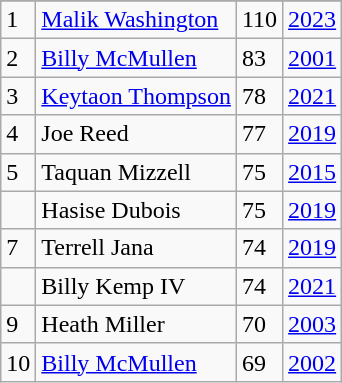<table class="wikitable">
<tr>
</tr>
<tr>
<td>1</td>
<td><a href='#'>Malik Washington</a></td>
<td>110</td>
<td><a href='#'>2023</a></td>
</tr>
<tr>
<td>2</td>
<td><a href='#'>Billy McMullen</a></td>
<td>83</td>
<td><a href='#'>2001</a></td>
</tr>
<tr>
<td>3</td>
<td><a href='#'>Keytaon Thompson</a></td>
<td>78</td>
<td><a href='#'>2021</a></td>
</tr>
<tr>
<td>4</td>
<td>Joe Reed</td>
<td>77</td>
<td><a href='#'>2019</a></td>
</tr>
<tr>
<td>5</td>
<td>Taquan Mizzell</td>
<td>75</td>
<td><a href='#'>2015</a></td>
</tr>
<tr>
<td></td>
<td>Hasise Dubois</td>
<td>75</td>
<td><a href='#'>2019</a></td>
</tr>
<tr>
<td>7</td>
<td>Terrell Jana</td>
<td>74</td>
<td><a href='#'>2019</a></td>
</tr>
<tr>
<td></td>
<td>Billy Kemp IV</td>
<td>74</td>
<td><a href='#'>2021</a></td>
</tr>
<tr>
<td>9</td>
<td>Heath Miller</td>
<td>70</td>
<td><a href='#'>2003</a></td>
</tr>
<tr>
<td>10</td>
<td><a href='#'>Billy McMullen</a></td>
<td>69</td>
<td><a href='#'>2002</a></td>
</tr>
</table>
